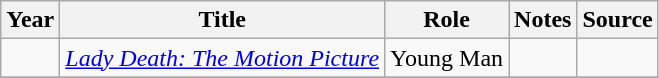<table class="wikitable sortable plainrowheaders">
<tr>
<th>Year</th>
<th>Title</th>
<th>Role</th>
<th class="unsortable">Notes</th>
<th class="unsortable">Source</th>
</tr>
<tr>
<td></td>
<td><em><a href='#'>Lady Death: The Motion Picture</a></em></td>
<td>Young Man</td>
<td></td>
<td></td>
</tr>
<tr>
</tr>
</table>
